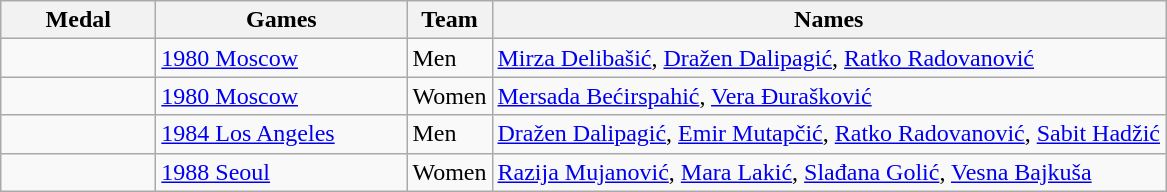<table class="wikitable">
<tr>
<th style="width:6em">Medal</th>
<th style="width:10em">Games</th>
<th>Team</th>
<th>Names</th>
</tr>
<tr>
<td></td>
<td> <a href='#'>1980 Moscow</a></td>
<td>Men</td>
<td><a href='#'>Mirza Delibašić</a>, <a href='#'>Dražen Dalipagić</a>, <a href='#'>Ratko Radovanović</a></td>
</tr>
<tr>
<td></td>
<td> <a href='#'>1980 Moscow</a></td>
<td>Women</td>
<td><a href='#'>Mersada Bećirspahić</a>, <a href='#'>Vera Đurašković</a></td>
</tr>
<tr>
<td></td>
<td> <a href='#'>1984 Los Angeles</a></td>
<td>Men</td>
<td><a href='#'>Dražen Dalipagić</a>, <a href='#'>Emir Mutapčić</a>, <a href='#'>Ratko Radovanović</a>, <a href='#'>Sabit Hadžić</a></td>
</tr>
<tr>
<td></td>
<td> <a href='#'>1988 Seoul</a></td>
<td>Women</td>
<td><a href='#'>Razija Mujanović</a>, <a href='#'>Mara Lakić</a>, <a href='#'>Slađana Golić</a>, <a href='#'>Vesna Bajkuša</a></td>
</tr>
</table>
